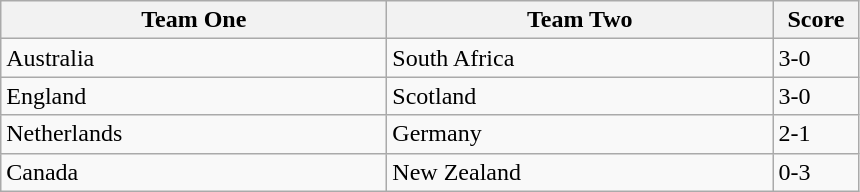<table class="wikitable">
<tr>
<th width=250>Team One</th>
<th width=250>Team Two</th>
<th width=50>Score</th>
</tr>
<tr>
<td> Australia</td>
<td> South Africa</td>
<td>3-0</td>
</tr>
<tr>
<td> England</td>
<td> Scotland</td>
<td>3-0</td>
</tr>
<tr>
<td> Netherlands</td>
<td> Germany</td>
<td>2-1</td>
</tr>
<tr>
<td> Canada</td>
<td> New Zealand</td>
<td>0-3</td>
</tr>
</table>
